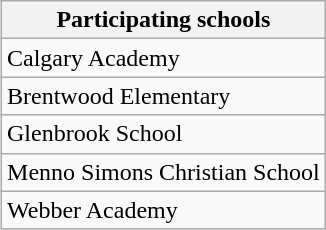<table class="wikitable" style="float:right;">
<tr>
<th>Participating schools</th>
</tr>
<tr>
<td>Calgary Academy</td>
</tr>
<tr>
<td>Brentwood Elementary</td>
</tr>
<tr>
<td>Glenbrook School</td>
</tr>
<tr>
<td>Menno Simons Christian School</td>
</tr>
<tr>
<td>Webber Academy</td>
</tr>
</table>
